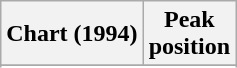<table class="wikitable sortable plainrowheaders" style="text-align:center">
<tr>
<th scope="col">Chart (1994)</th>
<th scope="col">Peak<br>position</th>
</tr>
<tr>
</tr>
<tr>
</tr>
<tr>
</tr>
<tr>
</tr>
<tr>
</tr>
<tr>
</tr>
</table>
